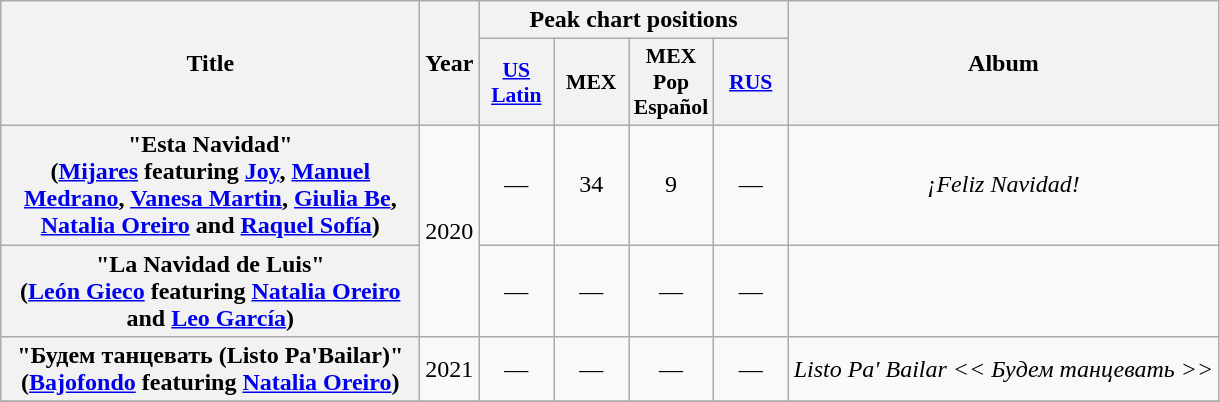<table class="wikitable plainrowheaders" style="text-align:center;" border="1">
<tr>
<th scope="col" style="width:17em;" rowspan=2>Title</th>
<th scope="col" rowspan=2>Year</th>
<th colspan="4" scope="col">Peak chart positions</th>
<th scope="col" rowspan=2>Album</th>
</tr>
<tr>
<th scope="col" style="width:3em;font-size:90%;"><a href='#'>US Latin</a><br></th>
<th scope="col" style="width:3em;font-size:90%;">MEX<br></th>
<th scope="col" style="width:3em;font-size:90%;">MEX Pop Español</th>
<th scope="col" style="width:3em;font-size:90%;"><a href='#'>RUS</a><br></th>
</tr>
<tr>
<th scope="row">"Esta Navidad"<br><span>(<a href='#'>Mijares</a> featuring <a href='#'>Joy</a>, <a href='#'>Manuel Medrano</a>, <a href='#'>Vanesa Martin</a>, <a href='#'>Giulia Be</a>, <a href='#'>Natalia Oreiro</a> and <a href='#'>Raquel Sofía</a>)</span></th>
<td rowspan="2">2020</td>
<td>—</td>
<td>34</td>
<td>9</td>
<td>—</td>
<td scope="row"><em>¡Feliz Navidad!</em></td>
</tr>
<tr>
<th scope="row">"La Navidad de Luis"<br><span>(<a href='#'>León Gieco</a> featuring <a href='#'>Natalia Oreiro</a> and <a href='#'>Leo García</a>)</span></th>
<td>—</td>
<td>—</td>
<td>—</td>
<td>—</td>
<td></td>
</tr>
<tr>
<th scope="row">"Будем танцевать (Listo Pa'Bailar)"<br><span>(<a href='#'>Bajofondo</a> featuring <a href='#'>Natalia Oreiro</a>)</span></th>
<td>2021</td>
<td>—</td>
<td>—</td>
<td>—</td>
<td>—</td>
<td scope="row"><em>Listo Pa' Bailar << Будем танцевать >></em></td>
</tr>
<tr>
</tr>
</table>
